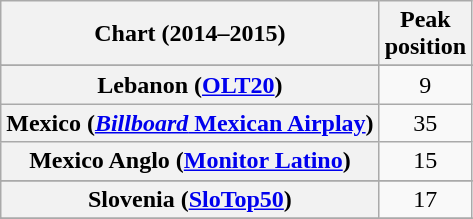<table class="wikitable plainrowheaders sortable" style="text-align:center">
<tr>
<th scope="col">Chart (2014–2015)</th>
<th scope="col">Peak<br>position</th>
</tr>
<tr>
</tr>
<tr>
</tr>
<tr>
</tr>
<tr>
</tr>
<tr>
</tr>
<tr>
</tr>
<tr>
</tr>
<tr>
</tr>
<tr>
</tr>
<tr>
</tr>
<tr>
</tr>
<tr>
</tr>
<tr>
</tr>
<tr>
</tr>
<tr>
</tr>
<tr>
</tr>
<tr>
</tr>
<tr>
</tr>
<tr>
</tr>
<tr>
</tr>
<tr>
</tr>
<tr>
</tr>
<tr>
<th scope="row">Lebanon (<a href='#'>OLT20</a>)</th>
<td>9</td>
</tr>
<tr>
<th scope="row">Mexico (<a href='#'><em>Billboard</em> Mexican Airplay</a>)</th>
<td>35</td>
</tr>
<tr>
<th scope="row">Mexico Anglo (<a href='#'>Monitor Latino</a>)</th>
<td>15</td>
</tr>
<tr>
</tr>
<tr>
</tr>
<tr>
</tr>
<tr>
</tr>
<tr>
</tr>
<tr>
</tr>
<tr>
</tr>
<tr>
</tr>
<tr>
<th scope="row">Slovenia (<a href='#'>SloTop50</a>)</th>
<td>17</td>
</tr>
<tr>
</tr>
<tr>
</tr>
<tr>
</tr>
<tr>
</tr>
<tr>
</tr>
<tr>
</tr>
<tr>
</tr>
<tr>
</tr>
<tr>
</tr>
<tr>
</tr>
</table>
